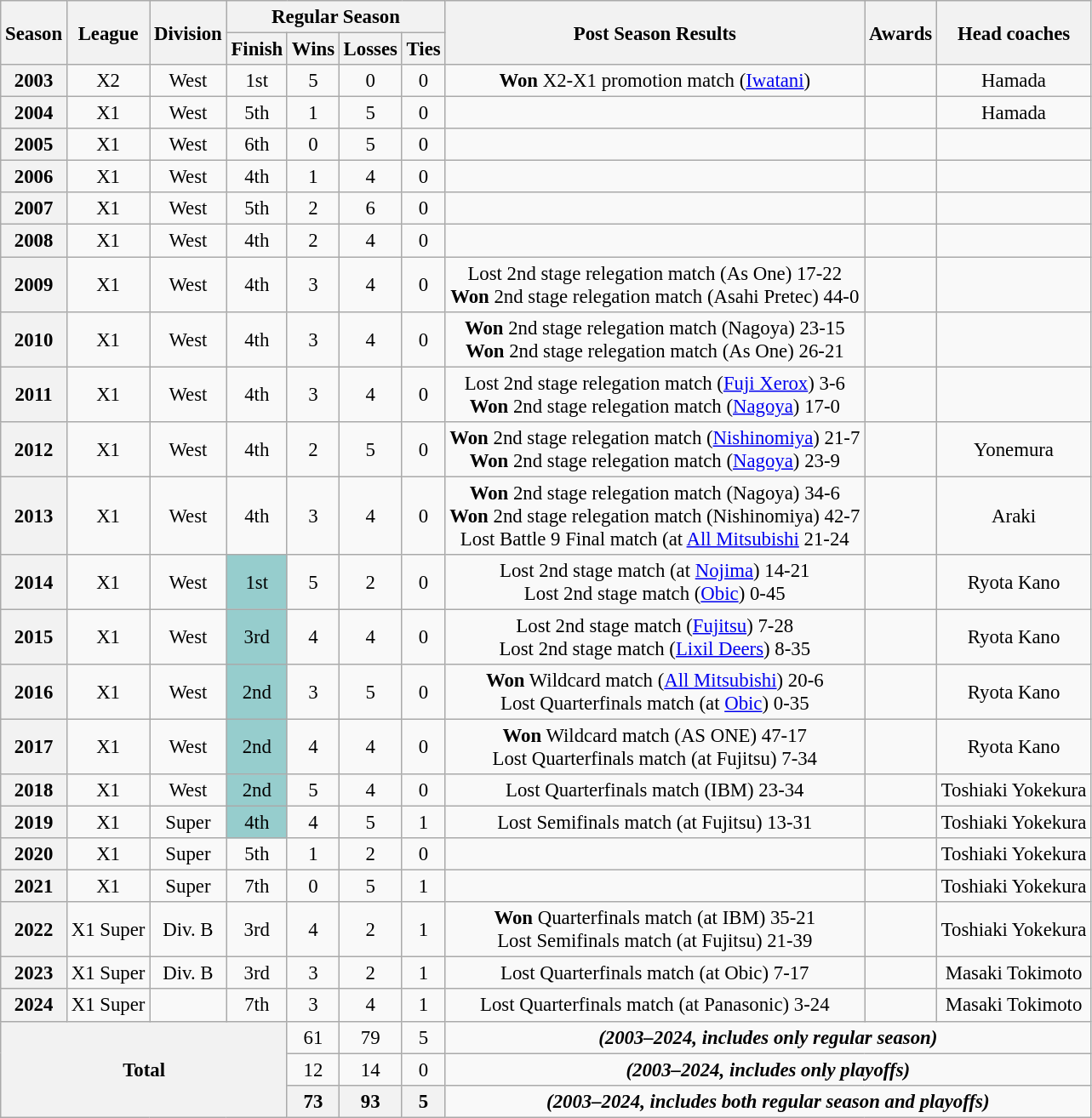<table class="wikitable" style="text-align:center; font-size:95%">
<tr>
<th rowspan="2">Season</th>
<th rowspan="2">League</th>
<th rowspan="2">Division</th>
<th colspan="4">Regular Season</th>
<th rowspan="2">Post Season Results</th>
<th rowspan="2">Awards</th>
<th rowspan="2">Head coaches</th>
</tr>
<tr>
<th>Finish</th>
<th>Wins</th>
<th>Losses</th>
<th>Ties</th>
</tr>
<tr>
<th align="center">2003</th>
<td align="center">X2</td>
<td align="center">West</td>
<td align="center" bgcolor="">1st</td>
<td align="center">5</td>
<td align="center">0</td>
<td align="center">0</td>
<td><strong>Won</strong> X2-X1 promotion match (<a href='#'>Iwatani</a>)</td>
<td></td>
<td>Hamada</td>
</tr>
<tr>
<th align="center">2004</th>
<td align="center">X1</td>
<td align="center">West</td>
<td align="center" bgcolor="">5th</td>
<td align="center">1</td>
<td align="center">5</td>
<td align="center">0</td>
<td></td>
<td></td>
<td>Hamada</td>
</tr>
<tr>
<th align="center">2005</th>
<td align="center">X1</td>
<td align="center">West</td>
<td align="center" bgcolor="">6th</td>
<td align="center">0</td>
<td align="center">5</td>
<td align="center">0</td>
<td></td>
<td></td>
<td></td>
</tr>
<tr>
<th align="center">2006</th>
<td align="center">X1</td>
<td align="center">West</td>
<td align="center" bgcolor="">4th</td>
<td align="center">1</td>
<td align="center">4</td>
<td align="center">0</td>
<td></td>
<td></td>
<td></td>
</tr>
<tr>
<th align="center">2007</th>
<td align="center">X1</td>
<td align="center">West</td>
<td align="center" bgcolor="">5th</td>
<td align="center">2</td>
<td align="center">6</td>
<td align="center">0</td>
<td></td>
<td></td>
<td></td>
</tr>
<tr>
<th align="center">2008</th>
<td align="center">X1</td>
<td align="center">West</td>
<td align="center" bgcolor="">4th</td>
<td align="center">2</td>
<td align="center">4</td>
<td align="center">0</td>
<td></td>
<td></td>
<td></td>
</tr>
<tr>
<th align="center">2009</th>
<td align="center">X1</td>
<td align="center">West</td>
<td align="center" bgcolor="">4th</td>
<td align="center">3</td>
<td align="center">4</td>
<td align="center">0</td>
<td>Lost 2nd stage relegation match (As One) 17-22<br><strong>Won</strong> 2nd stage relegation match (Asahi Pretec) 44-0</td>
<td></td>
<td></td>
</tr>
<tr>
<th align="center">2010</th>
<td align="center">X1</td>
<td align="center">West</td>
<td align="center" bgcolor="">4th</td>
<td align="center">3</td>
<td align="center">4</td>
<td align="center">0</td>
<td><strong>Won</strong> 2nd stage relegation match (Nagoya) 23-15<br><strong>Won</strong> 2nd stage relegation match (As One) 26-21</td>
<td></td>
<td></td>
</tr>
<tr>
<th align="center">2011</th>
<td align="center">X1</td>
<td align="center">West</td>
<td align="center" bgcolor="">4th</td>
<td align="center">3</td>
<td align="center">4</td>
<td align="center">0</td>
<td>Lost 2nd stage relegation match (<a href='#'>Fuji Xerox</a>) 3-6<br><strong>Won</strong> 2nd stage relegation match (<a href='#'>Nagoya</a>) 17-0</td>
<td></td>
<td></td>
</tr>
<tr>
<th align="center">2012</th>
<td align="center">X1</td>
<td align="center">West</td>
<td align="center" bgcolor="">4th</td>
<td align="center">2</td>
<td align="center">5</td>
<td align="center">0</td>
<td><strong>Won</strong> 2nd stage relegation match (<a href='#'>Nishinomiya</a>) 21-7<br><strong>Won</strong> 2nd stage relegation match (<a href='#'>Nagoya</a>) 23-9</td>
<td></td>
<td>Yonemura</td>
</tr>
<tr>
<th align="center">2013</th>
<td align="center">X1</td>
<td align="center">West</td>
<td align="center" bgcolor="">4th</td>
<td align="center">3</td>
<td align="center">4</td>
<td align="center">0</td>
<td><strong>Won</strong> 2nd stage relegation match (Nagoya) 34-6<br><strong>Won</strong> 2nd stage relegation match (Nishinomiya) 42-7<br>Lost Battle 9 Final match (at <a href='#'>All Mitsubishi</a> 21-24</td>
<td></td>
<td>Araki</td>
</tr>
<tr>
<th align="center">2014</th>
<td align="center">X1</td>
<td align="center">West</td>
<td align="center" bgcolor="#96CDCD">1st</td>
<td align="center">5</td>
<td align="center">2</td>
<td align="center">0</td>
<td>Lost 2nd stage match (at <a href='#'>Nojima</a>) 14-21<br>Lost 2nd stage match (<a href='#'>Obic</a>) 0-45</td>
<td></td>
<td>Ryota Kano</td>
</tr>
<tr>
<th align="center">2015</th>
<td align="center">X1</td>
<td align="center">West</td>
<td align="center" bgcolor="#96CDCD">3rd</td>
<td align="center">4</td>
<td align="center">4</td>
<td align="center">0</td>
<td>Lost 2nd stage match (<a href='#'>Fujitsu</a>) 7-28<br>Lost 2nd stage match (<a href='#'>Lixil Deers</a>) 8-35</td>
<td></td>
<td>Ryota Kano</td>
</tr>
<tr>
<th align="center">2016</th>
<td align="center">X1</td>
<td align="center">West</td>
<td align="center" bgcolor="#96CDCD">2nd</td>
<td align="center">3</td>
<td align="center">5</td>
<td align="center">0</td>
<td><strong>Won</strong> Wildcard match (<a href='#'>All Mitsubishi</a>) 20-6 <br> Lost Quarterfinals match (at <a href='#'>Obic</a>) 0-35</td>
<td></td>
<td>Ryota Kano</td>
</tr>
<tr>
<th align="center">2017</th>
<td align="center">X1</td>
<td align="center">West</td>
<td align="center" bgcolor="#96CDCD">2nd</td>
<td align="center">4</td>
<td align="center">4</td>
<td align="center">0</td>
<td><strong>Won</strong> Wildcard match (AS ONE) 47-17<br>Lost Quarterfinals match (at Fujitsu) 7-34</td>
<td></td>
<td>Ryota Kano</td>
</tr>
<tr>
<th align="center">2018</th>
<td align="center">X1</td>
<td align="center">West</td>
<td align="center" bgcolor="#96CDCD">2nd</td>
<td align="center">5</td>
<td align="center">4</td>
<td align="center">0</td>
<td>Lost Quarterfinals match (IBM) 23-34</td>
<td></td>
<td>Toshiaki Yokekura</td>
</tr>
<tr>
<th align="center">2019</th>
<td align="center">X1</td>
<td align="center">Super</td>
<td align="center" bgcolor="#96CDCD">4th</td>
<td align="center">4</td>
<td align="center">5</td>
<td align="center">1</td>
<td>Lost Semifinals match (at Fujitsu) 13-31</td>
<td></td>
<td>Toshiaki Yokekura</td>
</tr>
<tr>
<th align="center">2020</th>
<td align="center">X1</td>
<td align="center">Super</td>
<td align="center">5th</td>
<td align="center">1</td>
<td align="center">2</td>
<td align="center">0</td>
<td></td>
<td></td>
<td>Toshiaki Yokekura</td>
</tr>
<tr>
<th align="center">2021</th>
<td align="center">X1</td>
<td align="center">Super</td>
<td align="center">7th</td>
<td align="center">0</td>
<td align="center">5</td>
<td align="center">1</td>
<td></td>
<td></td>
<td>Toshiaki Yokekura</td>
</tr>
<tr>
<th align="center">2022</th>
<td align="center">X1 Super</td>
<td align="center">Div. B</td>
<td align="center">3rd</td>
<td align="center">4</td>
<td align="center">2</td>
<td align="center">1</td>
<td><strong>Won</strong> Quarterfinals match (at IBM) 35-21<br>Lost Semifinals match (at Fujitsu) 21-39</td>
<td></td>
<td>Toshiaki Yokekura</td>
</tr>
<tr>
<th align="center">2023</th>
<td align="center">X1 Super</td>
<td align="center">Div. B</td>
<td align="center">3rd</td>
<td align="center">3</td>
<td align="center">2</td>
<td align="center">1</td>
<td>Lost Quarterfinals match (at Obic) 7-17</td>
<td></td>
<td>Masaki Tokimoto</td>
</tr>
<tr>
<th align="center">2024</th>
<td align="center">X1 Super</td>
<td align="center"></td>
<td align="center">7th</td>
<td align="center">3</td>
<td align="center">4</td>
<td align="center">1</td>
<td>Lost Quarterfinals match (at Panasonic) 3-24</td>
<td></td>
<td>Masaki Tokimoto</td>
</tr>
<tr>
<th align="center" rowSpan="4" colSpan="4">Total</th>
<td align="center">61</td>
<td align="center">79</td>
<td align="center">5</td>
<td colSpan="4"><strong><em>(2003–2024, includes only regular season)</em></strong></td>
</tr>
<tr>
<td align="center">12</td>
<td align="center">14</td>
<td align="center">0</td>
<td colSpan="4"><strong><em>(2003–2024, includes only playoffs)</em></strong></td>
</tr>
<tr>
<th align="center">73</th>
<th align="center">93</th>
<th align="center">5</th>
<td colSpan="4"><strong><em>(2003–2024, includes both regular season and playoffs)</em></strong></td>
</tr>
</table>
